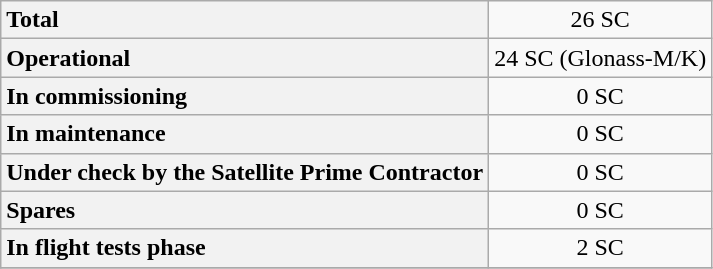<table class="wikitable" style="text-align:center;">
<tr>
<th style="text-align:left;">Total</th>
<td>26 SC</td>
</tr>
<tr>
<th style="text-align:left;">Operational</th>
<td>24 SC (Glonass-M/K)</td>
</tr>
<tr>
<th style="text-align:left;">In commissioning</th>
<td>0 SC</td>
</tr>
<tr>
<th style="text-align:left;">In maintenance</th>
<td>0 SC</td>
</tr>
<tr>
<th style="text-align:left;">Under check by the Satellite Prime Contractor</th>
<td>0 SC</td>
</tr>
<tr>
<th style="text-align:left;">Spares</th>
<td>0 SC</td>
</tr>
<tr>
<th style="text-align:left;">In flight tests phase</th>
<td>2 SC</td>
</tr>
<tr>
</tr>
</table>
